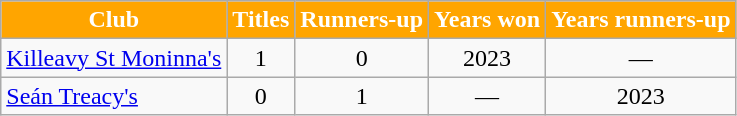<table class="wikitable" style="text-align:center;">
<tr>
<th style="background:orange;color:white">Club</th>
<th style="background:orange;color:white">Titles</th>
<th style="background:orange;color:white">Runners-up</th>
<th style="background:orange;color:white">Years won</th>
<th style="background:orange;color:white">Years runners-up</th>
</tr>
<tr>
<td style="text-align:left"><a href='#'>Killeavy St Moninna's</a></td>
<td>1</td>
<td>0</td>
<td>2023</td>
<td>—</td>
</tr>
<tr>
<td style="text-align:left"><a href='#'>Seán Treacy's</a></td>
<td>0</td>
<td>1</td>
<td>—</td>
<td>2023</td>
</tr>
</table>
